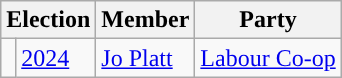<table class="wikitable">
<tr>
<th colspan="2">Election</th>
<th>Member</th>
<th>Party</th>
</tr>
<tr>
<td style="color:inherit;background-color: "></td>
<td><a href='#'>2024</a></td>
<td><a href='#'>Jo Platt</a></td>
<td><a href='#'>Labour Co-op</a></td>
</tr>
</table>
